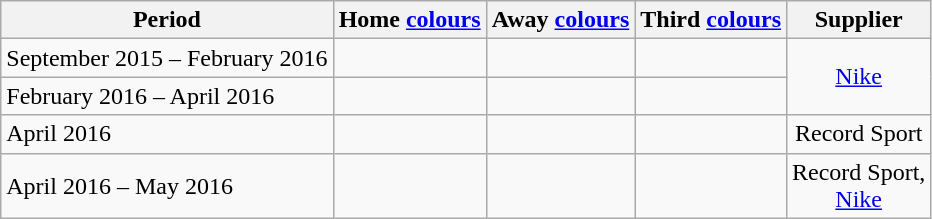<table class="wikitable" style="text-align: center">
<tr>
<th>Period</th>
<th>Home <a href='#'>colours</a></th>
<th>Away <a href='#'>colours</a></th>
<th>Third <a href='#'>colours</a></th>
<th>Supplier</th>
</tr>
<tr>
<td align=left>September 2015 – February 2016</td>
<td></td>
<td></td>
<td></td>
<td rowspan="2"><a href='#'>Nike</a></td>
</tr>
<tr>
<td align=left>February 2016 – April 2016</td>
<td></td>
<td></td>
<td></td>
</tr>
<tr>
<td align=left>April 2016</td>
<td></td>
<td></td>
<td></td>
<td>Record Sport</td>
</tr>
<tr>
<td align=left>April 2016 – May 2016</td>
<td></td>
<td></td>
<td></td>
<td>Record Sport,<br><a href='#'>Nike</a></td>
</tr>
</table>
